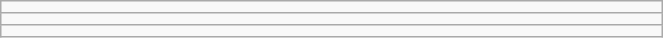<table class="wikitable" style=" text-align:center; font-size:110%;" width="35%">
<tr>
<td></td>
</tr>
<tr>
<td></td>
</tr>
<tr>
<td></td>
</tr>
</table>
